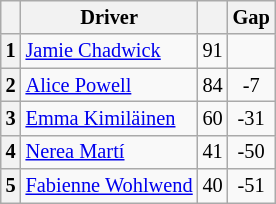<table class="wikitable" style="font-size: 85%;">
<tr>
<th></th>
<th>Driver</th>
<th></th>
<th>Gap</th>
</tr>
<tr>
<th align="center">1</th>
<td> <a href='#'>Jamie Chadwick</a></td>
<td align="center">91</td>
<td align="center"></td>
</tr>
<tr>
<th align="center">2</th>
<td> <a href='#'>Alice Powell</a></td>
<td align="center">84</td>
<td align="center">-7</td>
</tr>
<tr>
<th align="center">3</th>
<td> <a href='#'>Emma Kimiläinen</a></td>
<td align="center">60</td>
<td align="center">-31</td>
</tr>
<tr>
<th align="center">4</th>
<td> <a href='#'>Nerea Martí</a></td>
<td align="center">41</td>
<td align="center">-50</td>
</tr>
<tr>
<th align="center">5</th>
<td> <a href='#'>Fabienne Wohlwend</a></td>
<td align="center">40</td>
<td align="center">-51</td>
</tr>
</table>
